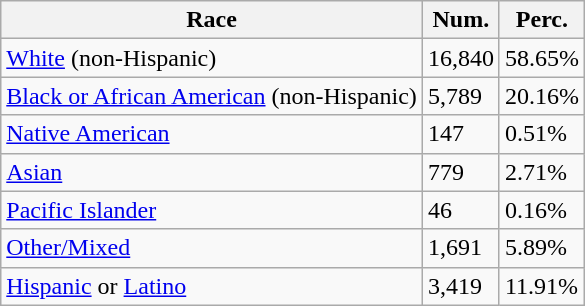<table class="wikitable">
<tr>
<th>Race</th>
<th>Num.</th>
<th>Perc.</th>
</tr>
<tr>
<td><a href='#'>White</a> (non-Hispanic)</td>
<td>16,840</td>
<td>58.65%</td>
</tr>
<tr>
<td><a href='#'>Black or African American</a> (non-Hispanic)</td>
<td>5,789</td>
<td>20.16%</td>
</tr>
<tr>
<td><a href='#'>Native American</a></td>
<td>147</td>
<td>0.51%</td>
</tr>
<tr>
<td><a href='#'>Asian</a></td>
<td>779</td>
<td>2.71%</td>
</tr>
<tr>
<td><a href='#'>Pacific Islander</a></td>
<td>46</td>
<td>0.16%</td>
</tr>
<tr>
<td><a href='#'>Other/Mixed</a></td>
<td>1,691</td>
<td>5.89%</td>
</tr>
<tr>
<td><a href='#'>Hispanic</a> or <a href='#'>Latino</a></td>
<td>3,419</td>
<td>11.91%</td>
</tr>
</table>
